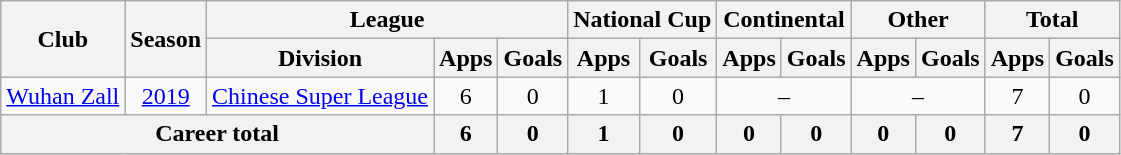<table class="wikitable" style="text-align: center">
<tr>
<th rowspan="2">Club</th>
<th rowspan="2">Season</th>
<th colspan="3">League</th>
<th colspan="2">National Cup</th>
<th colspan="2">Continental</th>
<th colspan="2">Other</th>
<th colspan="2">Total</th>
</tr>
<tr>
<th>Division</th>
<th>Apps</th>
<th>Goals</th>
<th>Apps</th>
<th>Goals</th>
<th>Apps</th>
<th>Goals</th>
<th>Apps</th>
<th>Goals</th>
<th>Apps</th>
<th>Goals</th>
</tr>
<tr>
<td><a href='#'>Wuhan Zall</a></td>
<td><a href='#'>2019</a></td>
<td><a href='#'>Chinese Super League</a></td>
<td>6</td>
<td>0</td>
<td>1</td>
<td>0</td>
<td colspan="2">–</td>
<td colspan="2">–</td>
<td>7</td>
<td>0</td>
</tr>
<tr>
<th colspan=3>Career total</th>
<th>6</th>
<th>0</th>
<th>1</th>
<th>0</th>
<th>0</th>
<th>0</th>
<th>0</th>
<th>0</th>
<th>7</th>
<th>0</th>
</tr>
</table>
